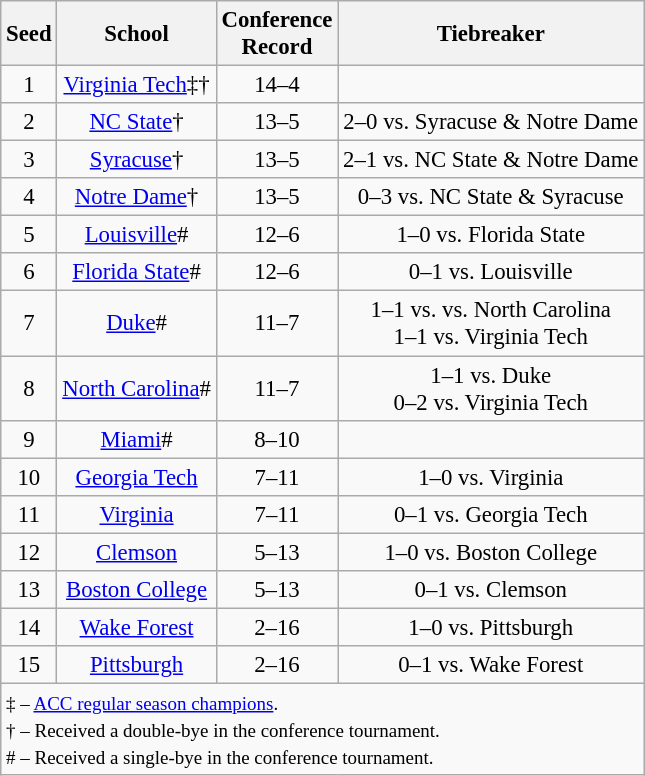<table class="wikitable" style="white-space:nowrap; font-size:95%; text-align:center">
<tr>
<th>Seed</th>
<th>School</th>
<th>Conference<br>Record</th>
<th>Tiebreaker</th>
</tr>
<tr>
<td>1</td>
<td><a href='#'>Virginia Tech</a>‡†</td>
<td>14–4</td>
<td></td>
</tr>
<tr>
<td>2</td>
<td><a href='#'>NC State</a>†</td>
<td>13–5</td>
<td>2–0 vs. Syracuse & Notre Dame</td>
</tr>
<tr>
<td>3</td>
<td><a href='#'>Syracuse</a>†</td>
<td>13–5</td>
<td>2–1 vs. NC State & Notre Dame</td>
</tr>
<tr>
<td>4</td>
<td><a href='#'>Notre Dame</a>†</td>
<td>13–5</td>
<td>0–3 vs. NC State & Syracuse</td>
</tr>
<tr>
<td>5</td>
<td><a href='#'>Louisville</a>#</td>
<td>12–6</td>
<td>1–0 vs. Florida State</td>
</tr>
<tr>
<td>6</td>
<td><a href='#'>Florida State</a>#</td>
<td>12–6</td>
<td>0–1 vs. Louisville</td>
</tr>
<tr>
<td>7</td>
<td><a href='#'>Duke</a>#</td>
<td>11–7</td>
<td>1–1 vs. vs. North Carolina<br>1–1 vs. Virginia Tech</td>
</tr>
<tr>
<td>8</td>
<td><a href='#'>North Carolina</a>#</td>
<td>11–7</td>
<td>1–1 vs. Duke<br>0–2 vs. Virginia Tech</td>
</tr>
<tr>
<td>9</td>
<td><a href='#'>Miami</a>#</td>
<td>8–10</td>
<td></td>
</tr>
<tr>
<td>10</td>
<td><a href='#'>Georgia Tech</a></td>
<td>7–11</td>
<td>1–0 vs. Virginia</td>
</tr>
<tr>
<td>11</td>
<td><a href='#'>Virginia</a></td>
<td>7–11</td>
<td>0–1 vs. Georgia Tech</td>
</tr>
<tr>
<td>12</td>
<td><a href='#'>Clemson</a></td>
<td>5–13</td>
<td>1–0 vs. Boston College</td>
</tr>
<tr>
<td>13</td>
<td><a href='#'>Boston College</a></td>
<td>5–13</td>
<td>0–1 vs. Clemson</td>
</tr>
<tr>
<td>14</td>
<td><a href='#'>Wake Forest</a></td>
<td>2–16</td>
<td>1–0 vs. Pittsburgh</td>
</tr>
<tr>
<td>15</td>
<td><a href='#'>Pittsburgh</a></td>
<td>2–16</td>
<td>0–1 vs. Wake Forest</td>
</tr>
<tr>
<td colspan=6 align=left><small>‡ – <a href='#'>ACC regular season champions</a>.<br>† – Received a double-bye in the conference tournament.<br># – Received a single-bye in the conference tournament.</small></td>
</tr>
</table>
